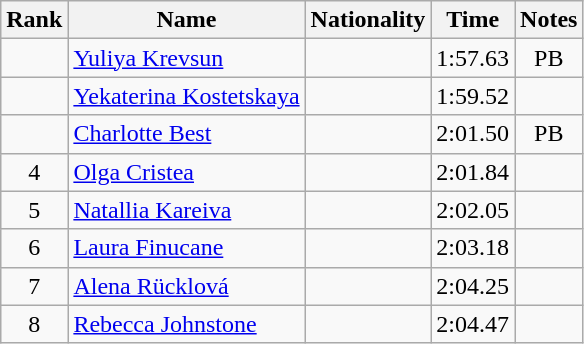<table class="wikitable sortable" style="text-align:center">
<tr>
<th>Rank</th>
<th>Name</th>
<th>Nationality</th>
<th>Time</th>
<th>Notes</th>
</tr>
<tr>
<td></td>
<td align=left><a href='#'>Yuliya Krevsun</a></td>
<td align=left></td>
<td>1:57.63</td>
<td>PB</td>
</tr>
<tr>
<td></td>
<td align=left><a href='#'>Yekaterina Kostetskaya</a></td>
<td align=left></td>
<td>1:59.52</td>
<td></td>
</tr>
<tr>
<td></td>
<td align=left><a href='#'>Charlotte Best</a></td>
<td align=left></td>
<td>2:01.50</td>
<td>PB</td>
</tr>
<tr>
<td>4</td>
<td align=left><a href='#'>Olga Cristea</a></td>
<td align=left></td>
<td>2:01.84</td>
<td></td>
</tr>
<tr>
<td>5</td>
<td align=left><a href='#'>Natallia Kareiva</a></td>
<td align=left></td>
<td>2:02.05</td>
<td></td>
</tr>
<tr>
<td>6</td>
<td align=left><a href='#'>Laura Finucane</a></td>
<td align=left></td>
<td>2:03.18</td>
<td></td>
</tr>
<tr>
<td>7</td>
<td align=left><a href='#'>Alena Rücklová</a></td>
<td align=left></td>
<td>2:04.25</td>
<td></td>
</tr>
<tr>
<td>8</td>
<td align=left><a href='#'>Rebecca Johnstone</a></td>
<td align=left></td>
<td>2:04.47</td>
<td></td>
</tr>
</table>
